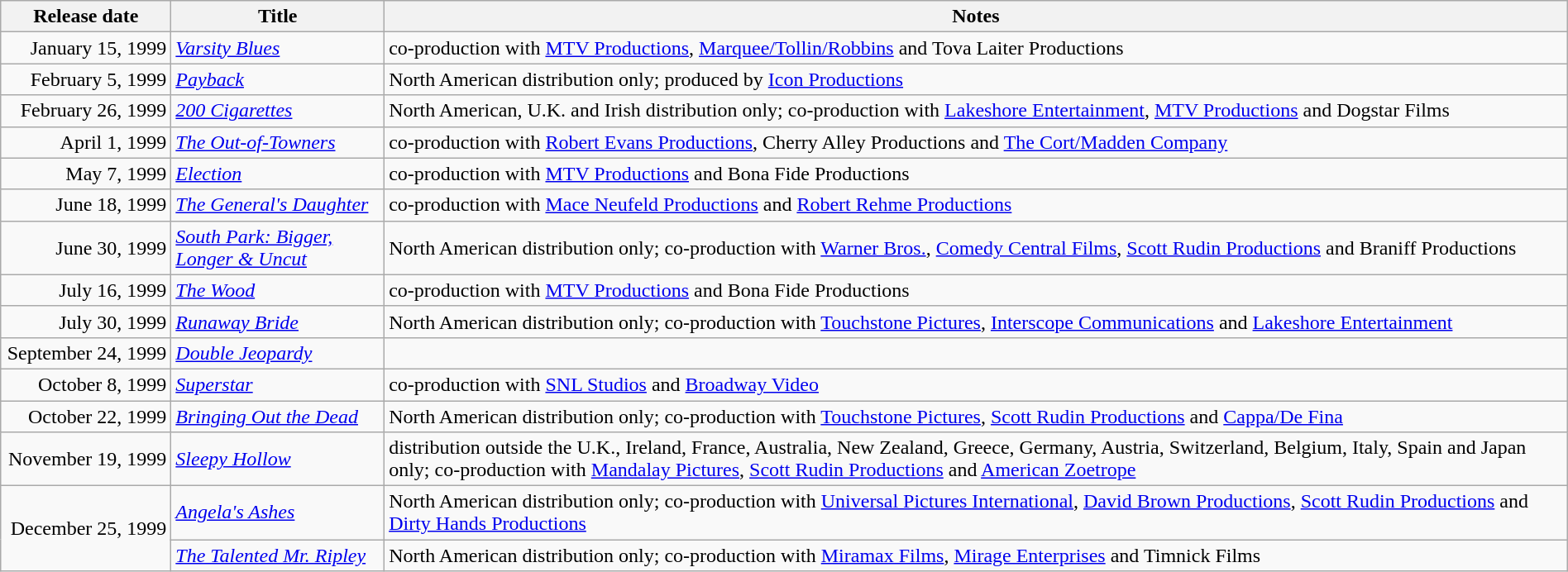<table class="wikitable sortable" style="width:100%;">
<tr>
<th scope="col" style="width:130px;">Release date</th>
<th>Title</th>
<th>Notes</th>
</tr>
<tr>
<td style="text-align:right;">January 15, 1999</td>
<td><em><a href='#'>Varsity Blues</a></em></td>
<td>co-production with <a href='#'>MTV Productions</a>, <a href='#'>Marquee/Tollin/Robbins</a> and Tova Laiter Productions</td>
</tr>
<tr>
<td style="text-align:right;">February 5, 1999</td>
<td><em><a href='#'>Payback</a></em></td>
<td>North American distribution only; produced by <a href='#'>Icon Productions</a></td>
</tr>
<tr>
<td style="text-align:right;">February 26, 1999</td>
<td><em><a href='#'>200 Cigarettes</a></em></td>
<td>North American, U.K. and Irish distribution only; co-production with <a href='#'>Lakeshore Entertainment</a>, <a href='#'>MTV Productions</a> and Dogstar Films</td>
</tr>
<tr>
<td style="text-align:right;">April 1, 1999</td>
<td><em><a href='#'>The Out-of-Towners</a></em></td>
<td>co-production with <a href='#'>Robert Evans Productions</a>, Cherry Alley Productions and <a href='#'>The Cort/Madden Company</a></td>
</tr>
<tr>
<td style="text-align:right;">May 7, 1999</td>
<td><em><a href='#'>Election</a></em></td>
<td>co-production with <a href='#'>MTV Productions</a> and Bona Fide Productions</td>
</tr>
<tr>
<td style="text-align:right;">June 18, 1999</td>
<td><em><a href='#'>The General's Daughter</a></em></td>
<td>co-production with <a href='#'>Mace Neufeld Productions</a> and <a href='#'>Robert Rehme Productions</a></td>
</tr>
<tr>
<td style="text-align:right;">June 30, 1999</td>
<td><em><a href='#'>South Park: Bigger, Longer & Uncut</a></em></td>
<td>North American distribution only; co-production with <a href='#'>Warner Bros.</a>, <a href='#'>Comedy Central Films</a>, <a href='#'>Scott Rudin Productions</a> and Braniff Productions</td>
</tr>
<tr>
<td style="text-align:right;">July 16, 1999</td>
<td><em><a href='#'>The Wood</a></em></td>
<td>co-production with <a href='#'>MTV Productions</a> and Bona Fide Productions</td>
</tr>
<tr>
<td style="text-align:right;">July 30, 1999</td>
<td><em><a href='#'>Runaway Bride</a></em></td>
<td>North American distribution only; co-production with <a href='#'>Touchstone Pictures</a>, <a href='#'>Interscope Communications</a> and <a href='#'>Lakeshore Entertainment</a></td>
</tr>
<tr>
<td style="text-align:right;">September 24, 1999</td>
<td><em><a href='#'>Double Jeopardy</a></em></td>
<td></td>
</tr>
<tr>
<td style="text-align:right;">October 8, 1999</td>
<td><em><a href='#'>Superstar</a></em></td>
<td>co-production with <a href='#'>SNL Studios</a> and <a href='#'>Broadway Video</a></td>
</tr>
<tr>
<td style="text-align:right;">October 22, 1999</td>
<td><em><a href='#'>Bringing Out the Dead</a></em></td>
<td>North American distribution only; co-production with <a href='#'>Touchstone Pictures</a>, <a href='#'>Scott Rudin Productions</a> and <a href='#'>Cappa/De Fina</a></td>
</tr>
<tr>
<td style="text-align:right;">November 19, 1999</td>
<td><em><a href='#'>Sleepy Hollow</a></em></td>
<td>distribution outside the U.K., Ireland, France, Australia, New Zealand, Greece, Germany, Austria, Switzerland, Belgium, Italy, Spain and Japan only; co-production with <a href='#'>Mandalay Pictures</a>, <a href='#'>Scott Rudin Productions</a> and <a href='#'>American Zoetrope</a></td>
</tr>
<tr>
<td style="text-align:right;" rowspan="2">December 25, 1999</td>
<td><em><a href='#'>Angela's Ashes</a></em></td>
<td>North American distribution only; co-production with <a href='#'>Universal Pictures International</a>, <a href='#'>David Brown Productions</a>, <a href='#'>Scott Rudin Productions</a> and <a href='#'>Dirty Hands Productions</a></td>
</tr>
<tr>
<td><em><a href='#'>The Talented Mr. Ripley</a></em></td>
<td>North American distribution only; co-production with <a href='#'>Miramax Films</a>, <a href='#'>Mirage Enterprises</a> and Timnick Films</td>
</tr>
</table>
